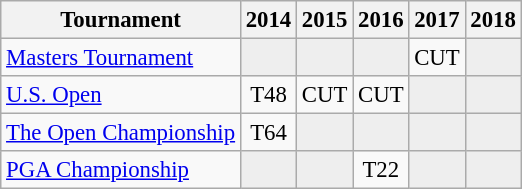<table class="wikitable" style="font-size:95%;text-align:center;">
<tr>
<th>Tournament</th>
<th>2014</th>
<th>2015</th>
<th>2016</th>
<th>2017</th>
<th>2018</th>
</tr>
<tr>
<td align=left><a href='#'>Masters Tournament</a></td>
<td style="background:#eeeeee;"></td>
<td style="background:#eeeeee;"></td>
<td style="background:#eeeeee;"></td>
<td>CUT</td>
<td style="background:#eeeeee;"></td>
</tr>
<tr>
<td align=left><a href='#'>U.S. Open</a></td>
<td>T48</td>
<td>CUT</td>
<td>CUT</td>
<td style="background:#eeeeee;"></td>
<td style="background:#eeeeee;"></td>
</tr>
<tr>
<td align=left><a href='#'>The Open Championship</a></td>
<td>T64</td>
<td style="background:#eeeeee;"></td>
<td style="background:#eeeeee;"></td>
<td style="background:#eeeeee;"></td>
<td style="background:#eeeeee;"></td>
</tr>
<tr>
<td align=left><a href='#'>PGA Championship</a></td>
<td style="background:#eeeeee;"></td>
<td style="background:#eeeeee;"></td>
<td>T22</td>
<td style="background:#eeeeee;"></td>
<td style="background:#eeeeee;"></td>
</tr>
</table>
